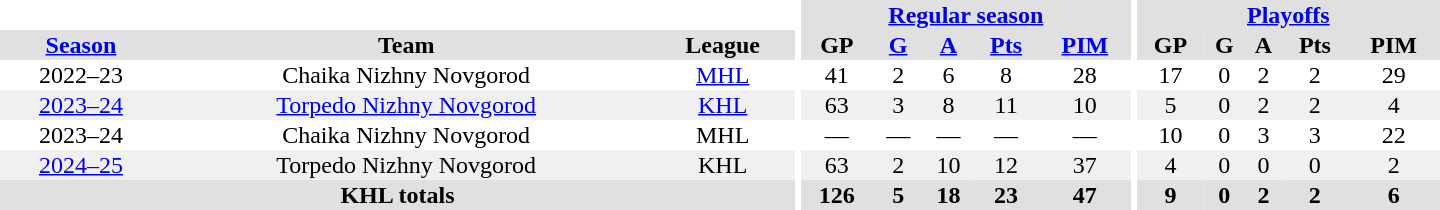<table border="0" cellpadding="1" cellspacing="0" style="text-align:center; width:60em;">
<tr bgcolor="#e0e0e0">
<th colspan="3" bgcolor="#ffffff"></th>
<th rowspan="94" bgcolor="#ffffff"></th>
<th colspan="5"><a href='#'>Regular season</a></th>
<th rowspan="94" bgcolor="#ffffff"></th>
<th colspan="5"><a href='#'>Playoffs</a></th>
</tr>
<tr bgcolor="#e0e0e0">
<th><a href='#'>Season</a></th>
<th>Team</th>
<th>League</th>
<th>GP</th>
<th><a href='#'>G</a></th>
<th><a href='#'>A</a></th>
<th><a href='#'>Pts</a></th>
<th><a href='#'>PIM</a></th>
<th>GP</th>
<th>G</th>
<th>A</th>
<th>Pts</th>
<th>PIM</th>
</tr>
<tr>
<td>2022–23</td>
<td>Chaika Nizhny Novgorod</td>
<td><a href='#'>MHL</a></td>
<td>41</td>
<td>2</td>
<td>6</td>
<td>8</td>
<td>28</td>
<td>17</td>
<td>0</td>
<td>2</td>
<td>2</td>
<td>29</td>
</tr>
<tr bgcolor="#f0f0f0">
<td><a href='#'>2023–24</a></td>
<td><a href='#'>Torpedo Nizhny Novgorod</a></td>
<td><a href='#'>KHL</a></td>
<td>63</td>
<td>3</td>
<td>8</td>
<td>11</td>
<td>10</td>
<td>5</td>
<td>0</td>
<td>2</td>
<td>2</td>
<td>4</td>
</tr>
<tr>
<td>2023–24</td>
<td>Chaika Nizhny Novgorod</td>
<td>MHL</td>
<td>—</td>
<td>—</td>
<td>—</td>
<td>—</td>
<td>—</td>
<td>10</td>
<td>0</td>
<td>3</td>
<td>3</td>
<td>22</td>
</tr>
<tr bgcolor="#f0f0f0">
<td><a href='#'>2024–25</a></td>
<td>Torpedo Nizhny Novgorod</td>
<td>KHL</td>
<td>63</td>
<td>2</td>
<td>10</td>
<td>12</td>
<td>37</td>
<td>4</td>
<td>0</td>
<td>0</td>
<td>0</td>
<td>2</td>
</tr>
<tr bgcolor="#e0e0e0">
<th colspan="3">KHL totals</th>
<th>126</th>
<th>5</th>
<th>18</th>
<th>23</th>
<th>47</th>
<th>9</th>
<th>0</th>
<th>2</th>
<th>2</th>
<th>6</th>
</tr>
</table>
